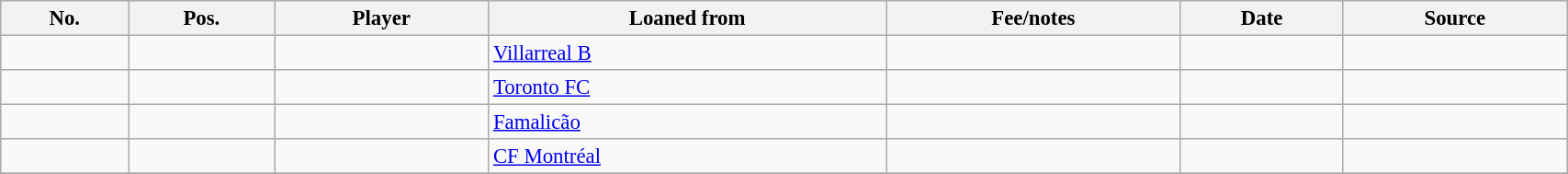<table class="wikitable sortable" style="width:90%; text-align:center; font-size:95%; text-align:left;">
<tr>
<th>No.</th>
<th>Pos.</th>
<th>Player</th>
<th>Loaned from</th>
<th>Fee/notes</th>
<th>Date</th>
<th>Source</th>
</tr>
<tr>
<td align=center></td>
<td align=center></td>
<td></td>
<td> <a href='#'>Villarreal B</a></td>
<td></td>
<td></td>
<td></td>
</tr>
<tr>
<td align=center></td>
<td align=center></td>
<td></td>
<td> <a href='#'>Toronto FC</a></td>
<td></td>
<td></td>
<td></td>
</tr>
<tr>
<td align=center></td>
<td align=center></td>
<td></td>
<td> <a href='#'>Famalicão</a></td>
<td></td>
<td></td>
<td></td>
</tr>
<tr>
<td align=center></td>
<td align=center></td>
<td></td>
<td> <a href='#'>CF Montréal</a></td>
<td></td>
<td></td>
<td></td>
</tr>
<tr>
</tr>
</table>
